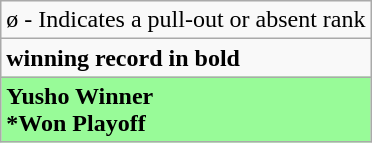<table class="wikitable">
<tr>
<td>ø - Indicates a pull-out or absent rank</td>
</tr>
<tr>
<td><strong>winning record in bold</strong></td>
</tr>
<tr>
<td style="background: PaleGreen;"><strong>Yusho Winner</strong><br><strong>*Won Playoff</strong></td>
</tr>
</table>
